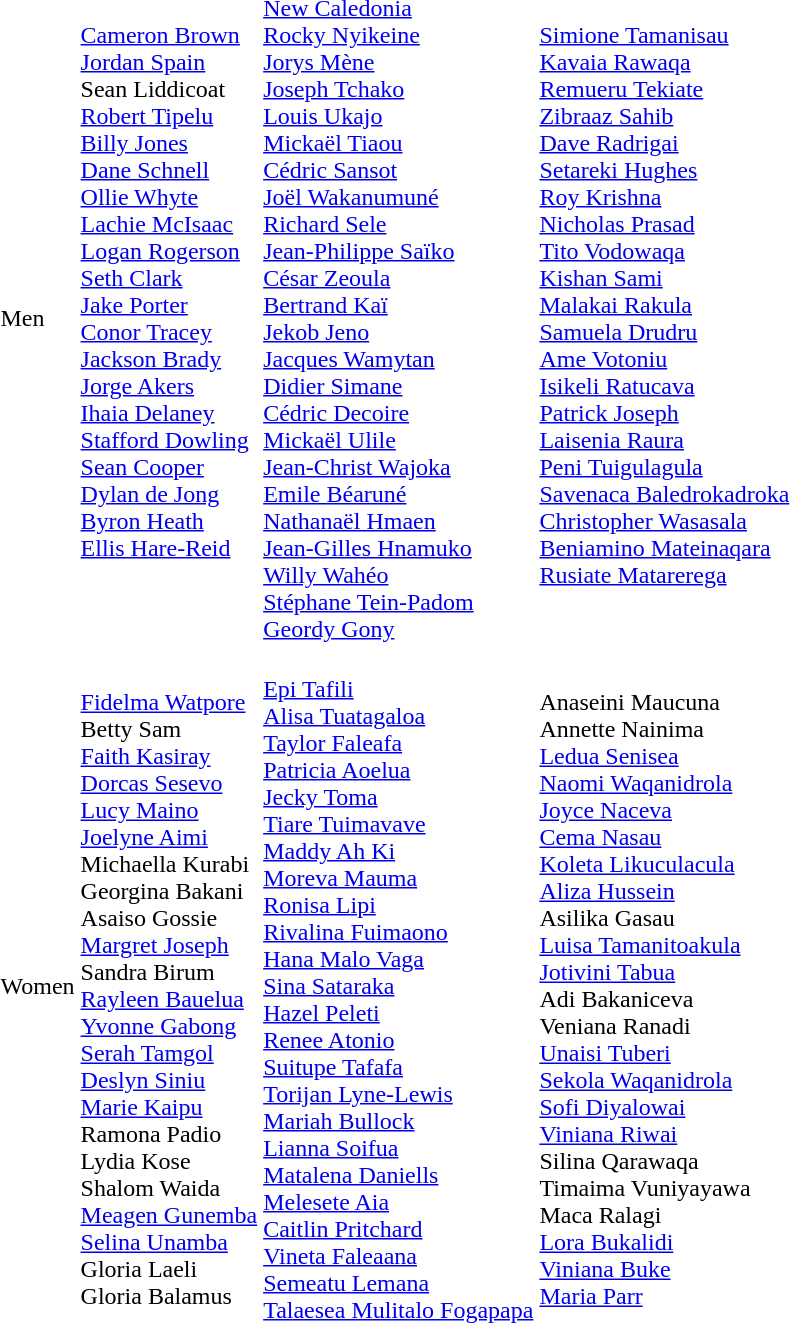<table>
<tr>
<td>Men<br></td>
<td valign=top><br><a href='#'>Cameron Brown</a><br><a href='#'>Jordan Spain</a><br>Sean Liddicoat<br><a href='#'>Robert Tipelu</a><br><a href='#'>Billy Jones</a><br><a href='#'>Dane Schnell</a><br><a href='#'>Ollie Whyte</a><br><a href='#'>Lachie McIsaac</a><br><a href='#'>Logan Rogerson</a><br><a href='#'>Seth Clark</a><br><a href='#'>Jake Porter</a><br><a href='#'>Conor Tracey</a><br><a href='#'>Jackson Brady</a><br><a href='#'>Jorge Akers</a><br><a href='#'>Ihaia Delaney</a><br><a href='#'>Stafford Dowling</a><br><a href='#'>Sean Cooper</a><br><a href='#'>Dylan de Jong</a><br><a href='#'>Byron Heath</a><br><a href='#'>Ellis Hare-Reid</a></td>
<td> <a href='#'>New Caledonia</a><br><a href='#'>Rocky Nyikeine</a><br><a href='#'>Jorys Mène</a><br><a href='#'>Joseph Tchako</a><br><a href='#'>Louis Ukajo</a><br><a href='#'>Mickaël Tiaou</a><br><a href='#'>Cédric Sansot</a><br><a href='#'>Joël Wakanumuné</a><br><a href='#'>Richard Sele</a><br><a href='#'>Jean-Philippe Saïko</a><br><a href='#'>César Zeoula</a><br><a href='#'>Bertrand Kaï</a><br><a href='#'>Jekob Jeno</a><br><a href='#'>Jacques Wamytan</a><br><a href='#'>Didier Simane</a><br><a href='#'>Cédric Decoire</a><br><a href='#'>Mickaël Ulile</a><br><a href='#'>Jean-Christ Wajoka</a><br><a href='#'>Emile Béaruné</a><br><a href='#'>Nathanaël Hmaen</a><br><a href='#'>Jean-Gilles Hnamuko</a><br><a href='#'>Willy Wahéo</a><br><a href='#'>Stéphane Tein-Padom</a><br><a href='#'>Geordy Gony</a></td>
<td valign=top><br><a href='#'>Simione Tamanisau</a><br><a href='#'>Kavaia Rawaqa</a><br><a href='#'>Remueru Tekiate</a><br><a href='#'>Zibraaz Sahib</a><br><a href='#'>Dave Radrigai</a><br><a href='#'>Setareki Hughes</a><br><a href='#'>Roy Krishna</a><br><a href='#'>Nicholas Prasad</a><br><a href='#'>Tito Vodowaqa</a><br><a href='#'>Kishan Sami</a><br><a href='#'>Malakai Rakula</a><br><a href='#'>Samuela Drudru</a><br><a href='#'>Ame Votoniu</a><br><a href='#'>Isikeli Ratucava</a><br><a href='#'>Patrick Joseph</a><br><a href='#'>Laisenia Raura</a><br><a href='#'>Peni Tuigulagula</a><br><a href='#'>Savenaca Baledrokadroka</a><br><a href='#'>Christopher Wasasala</a><br><a href='#'>Beniamino Mateinaqara</a><br><a href='#'>Rusiate Matarerega</a></td>
</tr>
<tr>
<td>Women<br></td>
<td><br><a href='#'>Fidelma Watpore</a><br>Betty Sam<br><a href='#'>Faith Kasiray</a><br><a href='#'>Dorcas Sesevo</a><br><a href='#'>Lucy Maino</a><br><a href='#'>Joelyne Aimi</a><br>Michaella Kurabi<br>Georgina Bakani<br>Asaiso Gossie<br><a href='#'>Margret Joseph</a><br>Sandra Birum<br><a href='#'>Rayleen Bauelua</a><br><a href='#'>Yvonne Gabong</a><br><a href='#'>Serah Tamgol</a><br><a href='#'>Deslyn Siniu</a><br><a href='#'>Marie Kaipu</a><br>Ramona Padio<br>Lydia Kose<br>Shalom Waida<br><a href='#'>Meagen Gunemba</a><br><a href='#'>Selina Unamba</a><br>Gloria Laeli<br>Gloria Balamus</td>
<td><br><a href='#'>Epi Tafili</a><br><a href='#'>Alisa Tuatagaloa</a><br><a href='#'>Taylor Faleafa</a><br><a href='#'>Patricia Aoelua</a><br><a href='#'>Jecky Toma</a><br><a href='#'>Tiare Tuimavave</a><br><a href='#'>Maddy Ah Ki</a><br><a href='#'>Moreva Mauma</a><br><a href='#'>Ronisa Lipi</a><br><a href='#'>Rivalina Fuimaono</a><br><a href='#'>Hana Malo Vaga</a><br><a href='#'>Sina Sataraka</a><br><a href='#'>Hazel Peleti</a><br><a href='#'>Renee Atonio</a><br><a href='#'>Suitupe Tafafa</a><br><a href='#'>Torijan Lyne-Lewis</a><br><a href='#'>Mariah Bullock</a><br><a href='#'>Lianna Soifua</a><br><a href='#'>Matalena Daniells</a><br><a href='#'>Melesete Aia</a><br><a href='#'>Caitlin Pritchard</a><br><a href='#'>Vineta Faleaana</a><br><a href='#'>Semeatu Lemana</a><br><a href='#'>Talaesea Mulitalo Fogapapa</a></td>
<td><br>Anaseini Maucuna<br>Annette Nainima<br><a href='#'>Ledua Senisea</a><br><a href='#'>Naomi Waqanidrola</a><br><a href='#'>Joyce Naceva</a><br><a href='#'>Cema Nasau</a><br><a href='#'>Koleta Likuculacula</a><br><a href='#'>Aliza Hussein</a><br>Asilika Gasau<br><a href='#'>Luisa Tamanitoakula</a><br><a href='#'>Jotivini Tabua</a><br>Adi Bakaniceva<br>Veniana Ranadi<br><a href='#'>Unaisi Tuberi</a><br><a href='#'>Sekola Waqanidrola</a><br><a href='#'>Sofi Diyalowai</a><br><a href='#'>Viniana Riwai</a><br>Silina Qarawaqa<br>Timaima Vuniyayawa<br>Maca Ralagi<br><a href='#'>Lora Bukalidi</a><br><a href='#'>Viniana Buke</a><br><a href='#'>Maria Parr</a></td>
</tr>
</table>
